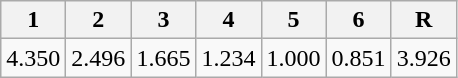<table class=wikitable>
<tr>
<th>1</th>
<th>2</th>
<th>3</th>
<th>4</th>
<th>5</th>
<th>6</th>
<th>R</th>
</tr>
<tr>
<td>4.350</td>
<td>2.496</td>
<td>1.665</td>
<td>1.234</td>
<td>1.000</td>
<td>0.851</td>
<td>3.926</td>
</tr>
</table>
